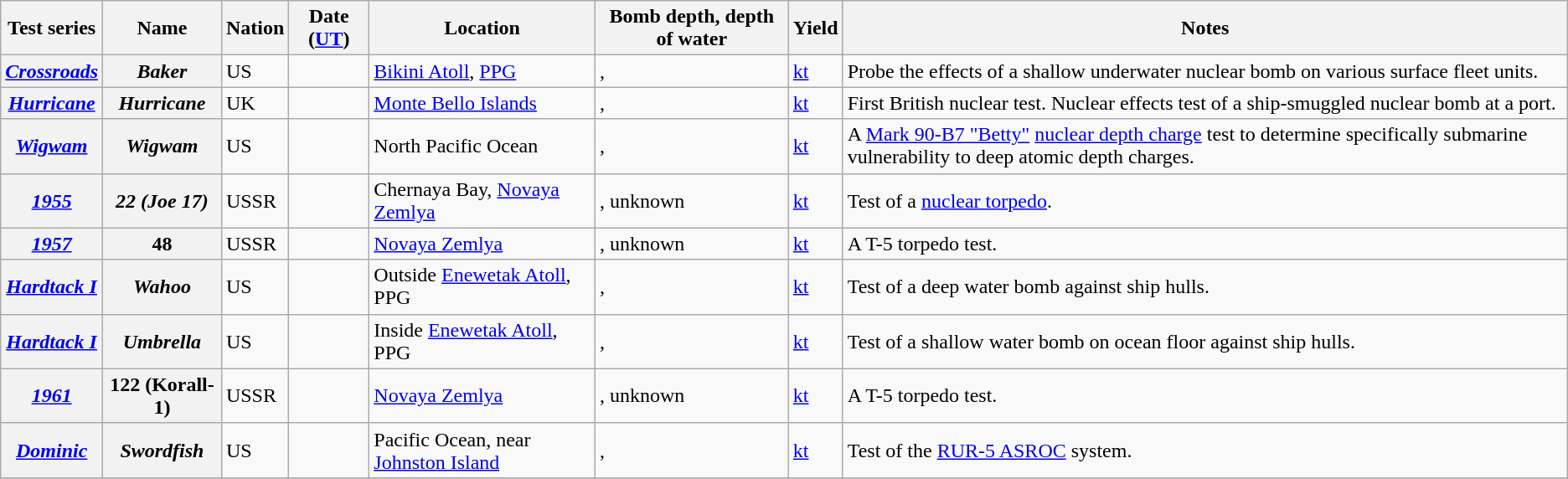<table class="wikitable sortable">
<tr>
<th>Test series</th>
<th>Name</th>
<th>Nation</th>
<th>Date (<a href='#'>UT</a>)</th>
<th>Location</th>
<th>Bomb depth, depth of water</th>
<th>Yield</th>
<th>Notes</th>
</tr>
<tr>
<th><em><a href='#'>Crossroads</a></em></th>
<th><em>Baker</em></th>
<td>US</td>
<td></td>
<td><a href='#'>Bikini Atoll</a>, <a href='#'>PPG</a></td>
<td>, </td>
<td> <a href='#'>kt</a></td>
<td>Probe the effects of a shallow underwater nuclear bomb on various surface fleet units.</td>
</tr>
<tr>
<th><em><a href='#'>Hurricane</a></em></th>
<th><em>Hurricane</em></th>
<td>UK</td>
<td></td>
<td><a href='#'>Monte Bello Islands</a></td>
<td>, </td>
<td> <a href='#'>kt</a></td>
<td>First British nuclear test. Nuclear effects test of a ship-smuggled nuclear bomb at a port.</td>
</tr>
<tr>
<th><em><a href='#'>Wigwam</a></em></th>
<th><em>Wigwam</em></th>
<td>US</td>
<td></td>
<td>North Pacific Ocean</td>
<td>, </td>
<td> <a href='#'>kt</a></td>
<td>A <a href='#'>Mark 90-B7 "Betty"</a> <a href='#'>nuclear depth charge</a> test to determine specifically submarine vulnerability to deep atomic depth charges.</td>
</tr>
<tr>
<th><a href='#'><em>1955</em></a></th>
<th><em>22 (Joe 17)</em></th>
<td>USSR</td>
<td></td>
<td>Chernaya Bay, <a href='#'>Novaya Zemlya</a></td>
<td>, unknown</td>
<td> <a href='#'>kt</a></td>
<td>Test of a <a href='#'>nuclear torpedo</a>.</td>
</tr>
<tr>
<th><a href='#'><em>1957</em></a></th>
<th>48</th>
<td>USSR</td>
<td></td>
<td><a href='#'>Novaya Zemlya</a></td>
<td>, unknown</td>
<td> <a href='#'>kt</a></td>
<td>A T-5 torpedo test.</td>
</tr>
<tr>
<th><em><a href='#'>Hardtack I</a></em></th>
<th><em>Wahoo</em></th>
<td>US</td>
<td></td>
<td>Outside <a href='#'>Enewetak Atoll</a>, PPG</td>
<td>, </td>
<td> <a href='#'>kt</a></td>
<td>Test of a deep water bomb against ship hulls.</td>
</tr>
<tr>
<th><em><a href='#'>Hardtack I</a></em></th>
<th><em>Umbrella</em></th>
<td>US</td>
<td></td>
<td>Inside <a href='#'>Enewetak Atoll</a>, PPG</td>
<td>, </td>
<td> <a href='#'>kt</a></td>
<td>Test of a shallow water bomb on ocean floor against ship hulls.</td>
</tr>
<tr>
<th><a href='#'><em>1961</em></a></th>
<th>122 (Korall-1)</th>
<td>USSR</td>
<td></td>
<td><a href='#'>Novaya Zemlya</a></td>
<td>, unknown</td>
<td> <a href='#'>kt</a></td>
<td>A T-5 torpedo test.</td>
</tr>
<tr>
<th><em><a href='#'>Dominic</a></em></th>
<th><em>Swordfish</em></th>
<td>US</td>
<td></td>
<td>Pacific Ocean, near <a href='#'>Johnston Island</a></td>
<td>, </td>
<td> <a href='#'>kt</a></td>
<td>Test of the <a href='#'>RUR-5 ASROC</a> system.</td>
</tr>
<tr>
</tr>
</table>
